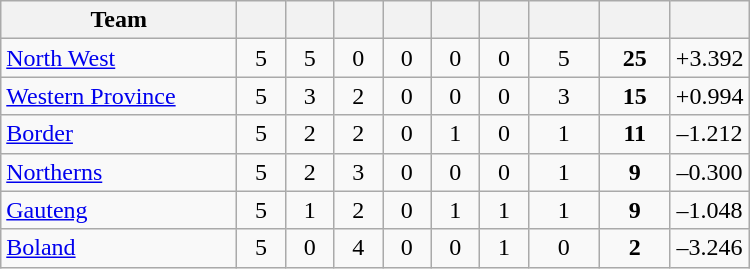<table class="wikitable" style="text-align:center">
<tr>
<th width="150">Team</th>
<th width="25"></th>
<th width="25"></th>
<th width="25"></th>
<th width="25"></th>
<th width="25"></th>
<th width="25"></th>
<th width="40"></th>
<th width="40"></th>
<th width="45"></th>
</tr>
<tr>
<td style="text-align:left"><a href='#'>North West</a></td>
<td>5</td>
<td>5</td>
<td>0</td>
<td>0</td>
<td>0</td>
<td>0</td>
<td>5</td>
<td><strong>25</strong></td>
<td>+3.392</td>
</tr>
<tr>
<td style="text-align:left"><a href='#'>Western Province</a></td>
<td>5</td>
<td>3</td>
<td>2</td>
<td>0</td>
<td>0</td>
<td>0</td>
<td>3</td>
<td><strong>15</strong></td>
<td>+0.994</td>
</tr>
<tr>
<td style="text-align:left"><a href='#'>Border</a></td>
<td>5</td>
<td>2</td>
<td>2</td>
<td>0</td>
<td>1</td>
<td>0</td>
<td>1</td>
<td><strong>11</strong></td>
<td>–1.212</td>
</tr>
<tr>
<td style="text-align:left"><a href='#'>Northerns</a></td>
<td>5</td>
<td>2</td>
<td>3</td>
<td>0</td>
<td>0</td>
<td>0</td>
<td>1</td>
<td><strong>9</strong></td>
<td>–0.300</td>
</tr>
<tr>
<td style="text-align:left"><a href='#'>Gauteng</a></td>
<td>5</td>
<td>1</td>
<td>2</td>
<td>0</td>
<td>1</td>
<td>1</td>
<td>1</td>
<td><strong>9</strong></td>
<td>–1.048</td>
</tr>
<tr>
<td style="text-align:left"><a href='#'>Boland</a></td>
<td>5</td>
<td>0</td>
<td>4</td>
<td>0</td>
<td>0</td>
<td>1</td>
<td>0</td>
<td><strong>2</strong></td>
<td>–3.246</td>
</tr>
</table>
